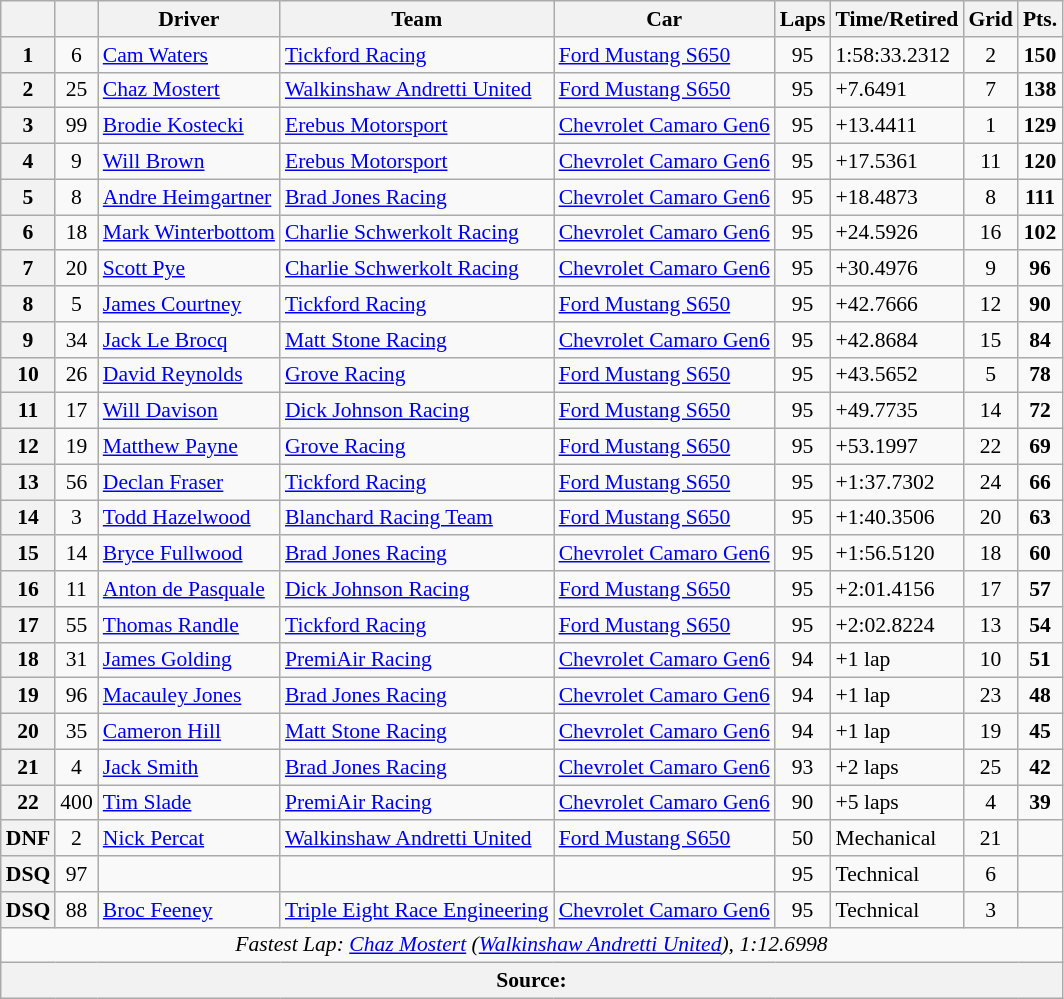<table class="wikitable" style="font-size: 90%">
<tr>
<th></th>
<th></th>
<th>Driver</th>
<th>Team</th>
<th>Car</th>
<th>Laps</th>
<th>Time/Retired</th>
<th>Grid</th>
<th>Pts.</th>
</tr>
<tr>
<th>1</th>
<td align="center">6</td>
<td> <a href='#'>Cam Waters</a></td>
<td><a href='#'>Tickford Racing</a></td>
<td><a href='#'>Ford Mustang S650</a></td>
<td align="center">95</td>
<td>1:58:33.2312</td>
<td align="center">2</td>
<td align="center"><strong>150</strong></td>
</tr>
<tr>
<th>2</th>
<td align="center">25</td>
<td> <a href='#'>Chaz Mostert</a></td>
<td><a href='#'>Walkinshaw Andretti United</a></td>
<td><a href='#'>Ford Mustang S650</a></td>
<td align="center">95</td>
<td>+7.6491</td>
<td align="center">7</td>
<td align="center"><strong>138</strong></td>
</tr>
<tr>
<th>3</th>
<td align="center">99</td>
<td> <a href='#'>Brodie Kostecki</a></td>
<td><a href='#'>Erebus Motorsport</a></td>
<td><a href='#'>Chevrolet Camaro Gen6</a></td>
<td align="center">95</td>
<td>+13.4411</td>
<td align="center">1</td>
<td align="center"><strong>129</strong></td>
</tr>
<tr>
<th>4</th>
<td align="center">9</td>
<td> <a href='#'>Will Brown</a></td>
<td><a href='#'>Erebus Motorsport</a></td>
<td><a href='#'>Chevrolet Camaro Gen6</a></td>
<td align="center">95</td>
<td>+17.5361</td>
<td align="center">11</td>
<td align="center"><strong>120</strong></td>
</tr>
<tr>
<th>5</th>
<td align="center">8</td>
<td> <a href='#'>Andre Heimgartner</a></td>
<td><a href='#'>Brad Jones Racing</a></td>
<td><a href='#'>Chevrolet Camaro Gen6</a></td>
<td align="center">95</td>
<td>+18.4873</td>
<td align="center">8</td>
<td align="center"><strong>111</strong></td>
</tr>
<tr>
<th>6</th>
<td align="center">18</td>
<td> <a href='#'>Mark Winterbottom</a></td>
<td><a href='#'>Charlie Schwerkolt Racing</a></td>
<td><a href='#'>Chevrolet Camaro Gen6</a></td>
<td align="center">95</td>
<td>+24.5926</td>
<td align="center">16</td>
<td align="center"><strong>102</strong></td>
</tr>
<tr>
<th>7</th>
<td align="center">20</td>
<td> <a href='#'>Scott Pye</a></td>
<td><a href='#'>Charlie Schwerkolt Racing</a></td>
<td><a href='#'>Chevrolet Camaro Gen6</a></td>
<td align="center">95</td>
<td>+30.4976</td>
<td align="center">9</td>
<td align="center"><strong>96</strong></td>
</tr>
<tr>
<th>8</th>
<td align="center">5</td>
<td> <a href='#'>James Courtney</a></td>
<td><a href='#'>Tickford Racing</a></td>
<td><a href='#'>Ford Mustang S650</a></td>
<td align="center">95</td>
<td>+42.7666</td>
<td align="center">12</td>
<td align="center"><strong>90</strong></td>
</tr>
<tr>
<th>9</th>
<td align="center">34</td>
<td> <a href='#'>Jack Le Brocq</a></td>
<td><a href='#'>Matt Stone Racing</a></td>
<td><a href='#'>Chevrolet Camaro Gen6</a></td>
<td align="center">95</td>
<td>+42.8684</td>
<td align="center">15</td>
<td align="center"><strong>84</strong></td>
</tr>
<tr>
<th>10</th>
<td align="center">26</td>
<td> <a href='#'>David Reynolds</a></td>
<td><a href='#'>Grove Racing</a></td>
<td><a href='#'>Ford Mustang S650</a></td>
<td align="center">95</td>
<td>+43.5652</td>
<td align="center">5</td>
<td align="center"><strong>78</strong></td>
</tr>
<tr>
<th>11</th>
<td align="center">17</td>
<td> <a href='#'>Will Davison</a></td>
<td><a href='#'>Dick Johnson Racing</a></td>
<td><a href='#'>Ford Mustang S650</a></td>
<td align="center">95</td>
<td>+49.7735</td>
<td align="center">14</td>
<td align="center"><strong>72</strong></td>
</tr>
<tr>
<th>12</th>
<td align="center">19</td>
<td> <a href='#'>Matthew Payne</a></td>
<td><a href='#'>Grove Racing</a></td>
<td><a href='#'>Ford Mustang S650</a></td>
<td align="center">95</td>
<td>+53.1997</td>
<td align="center">22</td>
<td align="center"><strong>69</strong></td>
</tr>
<tr>
<th>13</th>
<td align="center">56</td>
<td> <a href='#'>Declan Fraser</a></td>
<td><a href='#'>Tickford Racing</a></td>
<td><a href='#'>Ford Mustang S650</a></td>
<td align="center">95</td>
<td>+1:37.7302</td>
<td align="center">24</td>
<td align="center"><strong>66</strong></td>
</tr>
<tr>
<th>14</th>
<td align="center">3</td>
<td> <a href='#'>Todd Hazelwood</a></td>
<td><a href='#'>Blanchard Racing Team</a></td>
<td><a href='#'>Ford Mustang S650</a></td>
<td align="center">95</td>
<td>+1:40.3506</td>
<td align="center">20</td>
<td align="center"><strong>63</strong></td>
</tr>
<tr>
<th>15</th>
<td align="center">14</td>
<td> <a href='#'>Bryce Fullwood</a></td>
<td><a href='#'>Brad Jones Racing</a></td>
<td><a href='#'>Chevrolet Camaro Gen6</a></td>
<td align="center">95</td>
<td>+1:56.5120</td>
<td align="center">18</td>
<td align="center"><strong>60</strong></td>
</tr>
<tr>
<th>16</th>
<td align="center">11</td>
<td> <a href='#'>Anton de Pasquale</a></td>
<td><a href='#'>Dick Johnson Racing</a></td>
<td><a href='#'>Ford Mustang S650</a></td>
<td align="center">95</td>
<td>+2:01.4156</td>
<td align="center">17</td>
<td align="center"><strong>57</strong></td>
</tr>
<tr>
<th>17</th>
<td align="center">55</td>
<td> <a href='#'>Thomas Randle</a></td>
<td><a href='#'>Tickford Racing</a></td>
<td><a href='#'>Ford Mustang S650</a></td>
<td align="center">95</td>
<td>+2:02.8224</td>
<td align="center">13</td>
<td align="center"><strong>54</strong></td>
</tr>
<tr>
<th>18</th>
<td align="center">31</td>
<td> <a href='#'>James Golding</a></td>
<td><a href='#'>PremiAir Racing</a></td>
<td><a href='#'>Chevrolet Camaro Gen6</a></td>
<td align="center">94</td>
<td>+1 lap</td>
<td align="center">10</td>
<td align="center"><strong>51</strong></td>
</tr>
<tr>
<th>19</th>
<td align="center">96</td>
<td> <a href='#'>Macauley Jones</a></td>
<td><a href='#'>Brad Jones Racing</a></td>
<td><a href='#'>Chevrolet Camaro Gen6</a></td>
<td align="center">94</td>
<td>+1 lap</td>
<td align="center">23</td>
<td align="center"><strong>48</strong></td>
</tr>
<tr>
<th>20</th>
<td align="center">35</td>
<td> <a href='#'>Cameron Hill</a></td>
<td><a href='#'>Matt Stone Racing</a></td>
<td><a href='#'>Chevrolet Camaro Gen6</a></td>
<td align="center">94</td>
<td>+1 lap</td>
<td align="center">19</td>
<td align="center"><strong>45</strong></td>
</tr>
<tr>
<th>21</th>
<td align="center">4</td>
<td> <a href='#'>Jack Smith</a></td>
<td><a href='#'>Brad Jones Racing</a></td>
<td><a href='#'>Chevrolet Camaro Gen6</a></td>
<td align="center">93</td>
<td>+2 laps</td>
<td align="center">25</td>
<td align="center"><strong>42</strong></td>
</tr>
<tr>
<th>22</th>
<td align="center">400</td>
<td> <a href='#'>Tim Slade</a></td>
<td><a href='#'>PremiAir Racing</a></td>
<td><a href='#'>Chevrolet Camaro Gen6</a></td>
<td align="center">90</td>
<td>+5 laps</td>
<td align="center">4</td>
<td align="center"><strong>39</strong></td>
</tr>
<tr>
<th>DNF</th>
<td align="center">2</td>
<td> <a href='#'>Nick Percat</a></td>
<td><a href='#'>Walkinshaw Andretti United</a></td>
<td><a href='#'>Ford Mustang S650</a></td>
<td align="center">50</td>
<td>Mechanical</td>
<td align="center">21</td>
<td align="center"></td>
</tr>
<tr>
<th>DSQ</th>
<td align="center">97</td>
<td></td>
<td></td>
<td></td>
<td align="center">95</td>
<td>Technical</td>
<td align="center">6</td>
<td align="center"></td>
</tr>
<tr>
<th>DSQ</th>
<td align="center">88</td>
<td> <a href='#'>Broc Feeney</a></td>
<td><a href='#'>Triple Eight Race Engineering</a></td>
<td><a href='#'>Chevrolet Camaro Gen6</a></td>
<td align="center">95</td>
<td>Technical</td>
<td align="center">3</td>
<td align="center"></td>
</tr>
<tr>
<td colspan="9" align="center"><em>Fastest Lap: <a href='#'>Chaz Mostert</a> (<a href='#'>Walkinshaw Andretti United</a>), 1:12.6998</em></td>
</tr>
<tr>
<th colspan="9">Source:</th>
</tr>
</table>
